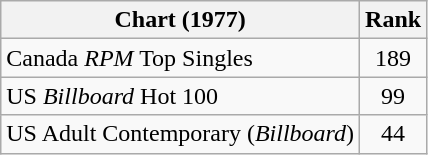<table class="wikitable sortable">
<tr>
<th align="left">Chart (1977)</th>
<th style="text-align:center;">Rank</th>
</tr>
<tr>
<td>Canada <em>RPM</em> Top Singles</td>
<td style="text-align:center;">189</td>
</tr>
<tr>
<td>US <em>Billboard</em> Hot 100</td>
<td style="text-align:center;">99</td>
</tr>
<tr>
<td>US Adult Contemporary (<em>Billboard</em>)</td>
<td style="text-align:center;">44</td>
</tr>
</table>
